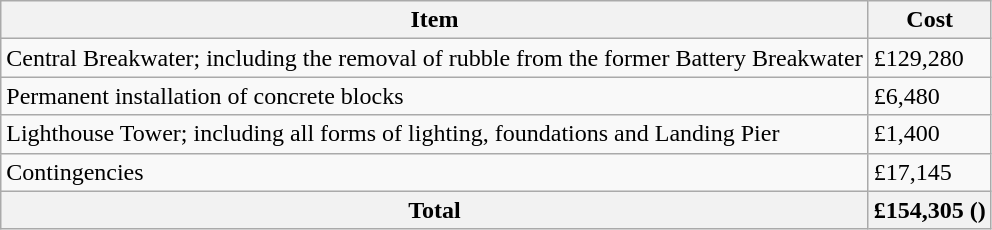<table class="wikitable">
<tr>
<th>Item</th>
<th>Cost</th>
</tr>
<tr>
<td>Central Breakwater; including the removal of rubble from the former Battery Breakwater</td>
<td>£129,280</td>
</tr>
<tr>
<td>Permanent installation of concrete blocks</td>
<td>£6,480</td>
</tr>
<tr>
<td>Lighthouse Tower; including all forms of lighting, foundations and Landing Pier</td>
<td>£1,400</td>
</tr>
<tr>
<td>Contingencies</td>
<td>£17,145</td>
</tr>
<tr>
<th>Total</th>
<th>£154,305 ()</th>
</tr>
</table>
